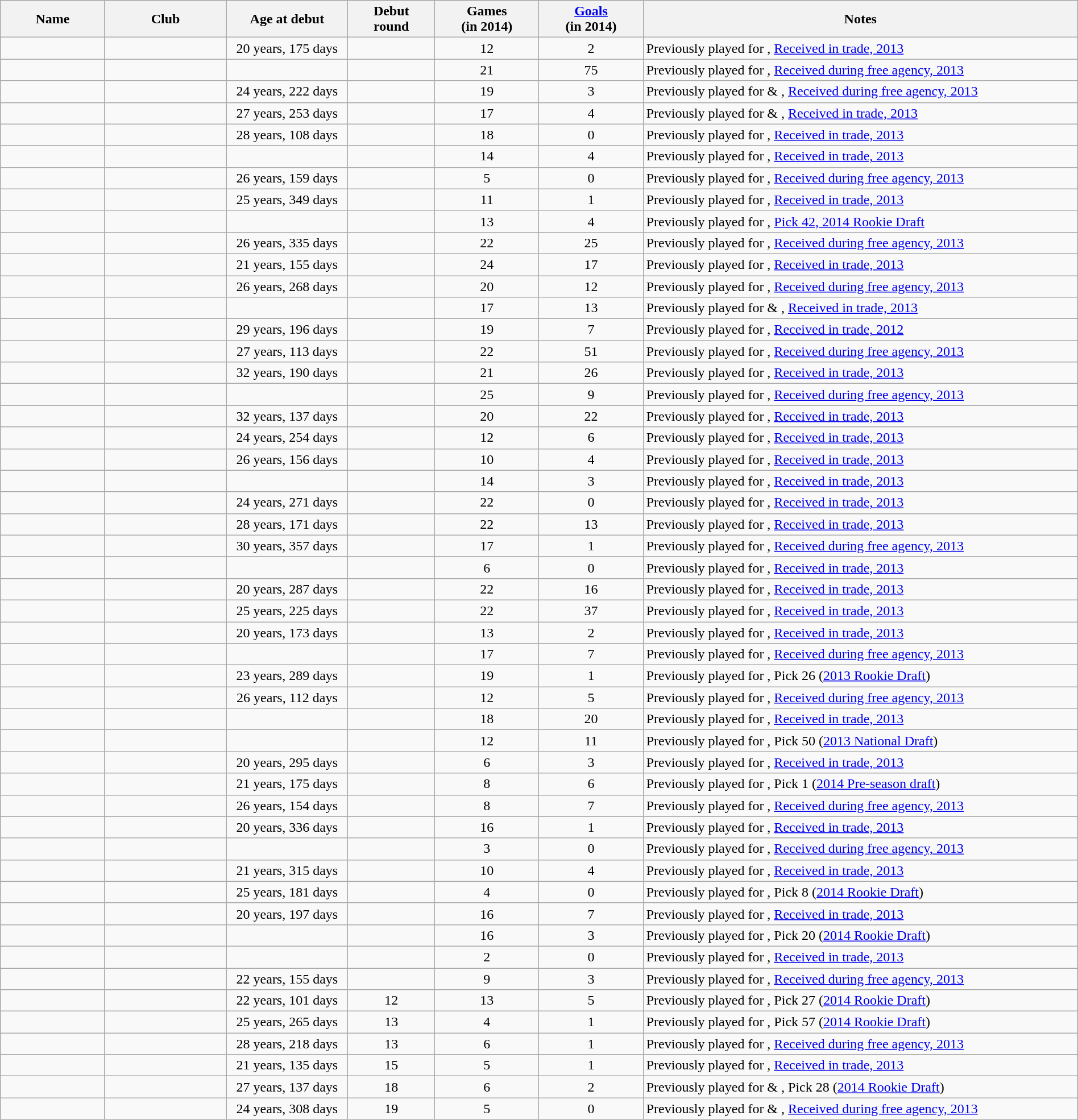<table class="wikitable sortable" style="width:100%; text-align: center;">
<tr style="background:#efefef;">
<th style="width:6%;">Name</th>
<th width=7%>Club</th>
<th style="width:7%;">Age at debut</th>
<th width=5%>Debut<br>round</th>
<th width=6%>Games<br>(in 2014)</th>
<th width=6%><a href='#'>Goals</a><br>(in 2014)</th>
<th style="width:25%;">Notes</th>
</tr>
<tr>
<td align="left"></td>
<td></td>
<td>20 years, 175 days</td>
<td></td>
<td>12</td>
<td>2</td>
<td align="left">Previously played for , <a href='#'>Received in trade, 2013</a></td>
</tr>
<tr>
<td align="left"></td>
<td></td>
<td></td>
<td></td>
<td>21</td>
<td>75</td>
<td align="left">Previously played for , <a href='#'>Received during free agency, 2013</a></td>
</tr>
<tr>
<td align="left"></td>
<td></td>
<td>24 years, 222 days</td>
<td></td>
<td>19</td>
<td>3</td>
<td align="left">Previously played for  & , <a href='#'>Received during free agency, 2013</a></td>
</tr>
<tr>
<td align="left"></td>
<td></td>
<td>27 years, 253 days</td>
<td></td>
<td>17</td>
<td>4</td>
<td align="left">Previously played for  & , <a href='#'>Received in trade, 2013</a></td>
</tr>
<tr>
<td align="left"></td>
<td></td>
<td>28 years, 108 days</td>
<td></td>
<td>18</td>
<td>0</td>
<td align="left">Previously played for , <a href='#'>Received in trade, 2013</a></td>
</tr>
<tr>
<td align="left"></td>
<td></td>
<td></td>
<td></td>
<td>14</td>
<td>4</td>
<td align="left">Previously played for , <a href='#'>Received in trade, 2013</a></td>
</tr>
<tr>
<td align="left"></td>
<td></td>
<td>26 years, 159 days</td>
<td></td>
<td>5</td>
<td>0</td>
<td align="left">Previously played for , <a href='#'>Received during free agency, 2013</a></td>
</tr>
<tr>
<td align="left"></td>
<td></td>
<td>25 years, 349 days</td>
<td></td>
<td>11</td>
<td>1</td>
<td align="left">Previously played for , <a href='#'>Received in trade, 2013</a></td>
</tr>
<tr>
<td align="left"></td>
<td></td>
<td></td>
<td></td>
<td>13</td>
<td>4</td>
<td align="left">Previously played for , <a href='#'>Pick 42, 2014 Rookie Draft</a></td>
</tr>
<tr>
<td align="left"></td>
<td></td>
<td>26 years, 335 days</td>
<td></td>
<td>22</td>
<td>25</td>
<td align="left">Previously played for , <a href='#'>Received during free agency, 2013</a></td>
</tr>
<tr>
<td align="left"></td>
<td></td>
<td>21 years, 155 days</td>
<td></td>
<td>24</td>
<td>17</td>
<td align="left">Previously played for , <a href='#'>Received in trade, 2013</a></td>
</tr>
<tr>
<td align="left"></td>
<td></td>
<td>26 years, 268 days</td>
<td></td>
<td>20</td>
<td>12</td>
<td align="left">Previously played for , <a href='#'>Received during free agency, 2013</a></td>
</tr>
<tr>
<td align="left"></td>
<td></td>
<td></td>
<td></td>
<td>17</td>
<td>13</td>
<td align="left">Previously played for  & , <a href='#'>Received in trade, 2013</a></td>
</tr>
<tr>
<td align="left"></td>
<td></td>
<td>29 years, 196 days</td>
<td></td>
<td>19</td>
<td>7</td>
<td align="left">Previously played for , <a href='#'>Received in trade, 2012</a></td>
</tr>
<tr>
<td align="left"></td>
<td></td>
<td>27 years, 113 days</td>
<td></td>
<td>22</td>
<td>51</td>
<td align="left">Previously played for , <a href='#'>Received during free agency, 2013</a></td>
</tr>
<tr>
<td align="left"></td>
<td></td>
<td>32 years, 190 days</td>
<td></td>
<td>21</td>
<td>26</td>
<td align="left">Previously played for , <a href='#'>Received in trade, 2013</a></td>
</tr>
<tr>
<td align="left"></td>
<td></td>
<td></td>
<td></td>
<td>25</td>
<td>9</td>
<td align="left">Previously played for , <a href='#'>Received during free agency, 2013</a></td>
</tr>
<tr>
<td align="left"></td>
<td></td>
<td>32 years, 137 days</td>
<td></td>
<td>20</td>
<td>22</td>
<td align="left">Previously played for , <a href='#'>Received in trade, 2013</a></td>
</tr>
<tr>
<td align="left"></td>
<td></td>
<td>24 years, 254 days</td>
<td></td>
<td>12</td>
<td>6</td>
<td align="left">Previously played for , <a href='#'>Received in trade, 2013</a></td>
</tr>
<tr>
<td align="left"></td>
<td></td>
<td>26 years, 156 days</td>
<td></td>
<td>10</td>
<td>4</td>
<td align="left">Previously played for , <a href='#'>Received in trade, 2013</a></td>
</tr>
<tr>
<td align="left"></td>
<td></td>
<td></td>
<td></td>
<td>14</td>
<td>3</td>
<td align="left">Previously played for , <a href='#'>Received in trade, 2013</a></td>
</tr>
<tr>
<td align="left"></td>
<td></td>
<td>24 years, 271 days</td>
<td></td>
<td>22</td>
<td>0</td>
<td align="left">Previously played for , <a href='#'>Received in trade, 2013</a></td>
</tr>
<tr>
<td align="left"></td>
<td></td>
<td>28 years, 171 days</td>
<td></td>
<td>22</td>
<td>13</td>
<td align="left">Previously played for , <a href='#'>Received in trade, 2013</a></td>
</tr>
<tr>
<td align="left"></td>
<td></td>
<td>30 years, 357 days</td>
<td></td>
<td>17</td>
<td>1</td>
<td align="left">Previously played for , <a href='#'>Received during free agency, 2013</a></td>
</tr>
<tr>
<td align="left"></td>
<td></td>
<td></td>
<td></td>
<td>6</td>
<td>0</td>
<td align="left">Previously played for , <a href='#'>Received in trade, 2013</a></td>
</tr>
<tr>
<td align="left"></td>
<td></td>
<td>20 years, 287 days</td>
<td></td>
<td>22</td>
<td>16</td>
<td align="left">Previously played for , <a href='#'>Received in trade, 2013</a></td>
</tr>
<tr>
<td align="left"></td>
<td></td>
<td>25 years, 225 days</td>
<td></td>
<td>22</td>
<td>37</td>
<td align="left">Previously played for , <a href='#'>Received in trade, 2013</a></td>
</tr>
<tr>
<td align="left"></td>
<td></td>
<td>20 years, 173 days</td>
<td></td>
<td>13</td>
<td>2</td>
<td align="left">Previously played for , <a href='#'>Received in trade, 2013</a></td>
</tr>
<tr>
<td align="left"></td>
<td></td>
<td></td>
<td></td>
<td>17</td>
<td>7</td>
<td align="left">Previously played for , <a href='#'>Received during free agency, 2013</a></td>
</tr>
<tr>
<td align="left"></td>
<td></td>
<td>23 years, 289 days</td>
<td></td>
<td>19</td>
<td>1</td>
<td align="left">Previously played for , Pick 26 (<a href='#'>2013 Rookie Draft</a>)</td>
</tr>
<tr>
<td align="left"></td>
<td></td>
<td>26 years, 112 days</td>
<td></td>
<td>12</td>
<td>5</td>
<td align="left">Previously played for , <a href='#'>Received during free agency, 2013</a></td>
</tr>
<tr>
<td align="left"></td>
<td></td>
<td></td>
<td></td>
<td>18</td>
<td>20</td>
<td align="left">Previously played for , <a href='#'>Received in trade, 2013</a></td>
</tr>
<tr>
<td align="left"></td>
<td></td>
<td></td>
<td></td>
<td>12</td>
<td>11</td>
<td align="left">Previously played for , Pick 50 (<a href='#'>2013 National Draft</a>)</td>
</tr>
<tr>
<td align="left"></td>
<td></td>
<td>20 years, 295 days</td>
<td></td>
<td>6</td>
<td>3</td>
<td align="left">Previously played for , <a href='#'>Received in trade, 2013</a></td>
</tr>
<tr>
<td align="left"></td>
<td></td>
<td>21 years, 175 days</td>
<td></td>
<td>8</td>
<td>6</td>
<td align="left">Previously played for , Pick 1 (<a href='#'>2014 Pre-season draft</a>)</td>
</tr>
<tr>
<td align="left"></td>
<td></td>
<td>26 years, 154 days</td>
<td></td>
<td>8</td>
<td>7</td>
<td align="left">Previously played for , <a href='#'>Received during free agency, 2013</a></td>
</tr>
<tr>
<td align="left"></td>
<td></td>
<td>20 years, 336 days</td>
<td></td>
<td>16</td>
<td>1</td>
<td align="left">Previously played for , <a href='#'>Received in trade, 2013</a></td>
</tr>
<tr>
<td align="left"></td>
<td></td>
<td></td>
<td></td>
<td>3</td>
<td>0</td>
<td align="left">Previously played for , <a href='#'>Received during free agency, 2013</a></td>
</tr>
<tr>
<td align="left"></td>
<td></td>
<td>21 years, 315 days</td>
<td></td>
<td>10</td>
<td>4</td>
<td align="left">Previously played for , <a href='#'>Received in trade, 2013</a></td>
</tr>
<tr>
<td align="left"></td>
<td></td>
<td>25 years, 181 days</td>
<td></td>
<td>4</td>
<td>0</td>
<td align="left">Previously played for , Pick 8 (<a href='#'>2014 Rookie Draft</a>)</td>
</tr>
<tr>
<td align="left"></td>
<td></td>
<td>20 years, 197 days</td>
<td></td>
<td>16</td>
<td>7</td>
<td align="left">Previously played for , <a href='#'>Received in trade, 2013</a></td>
</tr>
<tr>
<td align="left"></td>
<td></td>
<td></td>
<td></td>
<td>16</td>
<td>3</td>
<td align="left">Previously played for , Pick 20 (<a href='#'>2014 Rookie Draft</a>)</td>
</tr>
<tr>
<td align="left"></td>
<td></td>
<td></td>
<td></td>
<td>2</td>
<td>0</td>
<td align="left">Previously played for , <a href='#'>Received in trade, 2013</a></td>
</tr>
<tr>
<td align="left"></td>
<td></td>
<td>22 years, 155 days</td>
<td></td>
<td>9</td>
<td>3</td>
<td align="left">Previously played for , <a href='#'>Received during free agency, 2013</a></td>
</tr>
<tr>
<td align="left"></td>
<td></td>
<td>22 years, 101 days</td>
<td>12</td>
<td>13</td>
<td>5</td>
<td align="left">Previously played for , Pick 27 (<a href='#'>2014 Rookie Draft</a>)</td>
</tr>
<tr>
<td align="left"></td>
<td></td>
<td>25 years, 265 days</td>
<td>13</td>
<td>4</td>
<td>1</td>
<td align="left">Previously played for , Pick 57 (<a href='#'>2014 Rookie Draft</a>)</td>
</tr>
<tr>
<td align="left"></td>
<td></td>
<td>28 years, 218 days</td>
<td>13</td>
<td>6</td>
<td>1</td>
<td align="left">Previously played for , <a href='#'>Received during free agency, 2013</a></td>
</tr>
<tr>
<td align="left"></td>
<td></td>
<td>21 years, 135 days</td>
<td>15</td>
<td>5</td>
<td>1</td>
<td align="left">Previously played for , <a href='#'>Received in trade, 2013</a></td>
</tr>
<tr>
<td align="left"></td>
<td></td>
<td>27 years, 137 days</td>
<td>18</td>
<td>6</td>
<td>2</td>
<td align="left">Previously played for  & , Pick 28 (<a href='#'>2014 Rookie Draft</a>)</td>
</tr>
<tr>
<td align="left"></td>
<td></td>
<td>24 years, 308 days</td>
<td>19</td>
<td>5</td>
<td>0</td>
<td align="left">Previously played for  & , <a href='#'>Received during free agency, 2013</a></td>
</tr>
</table>
